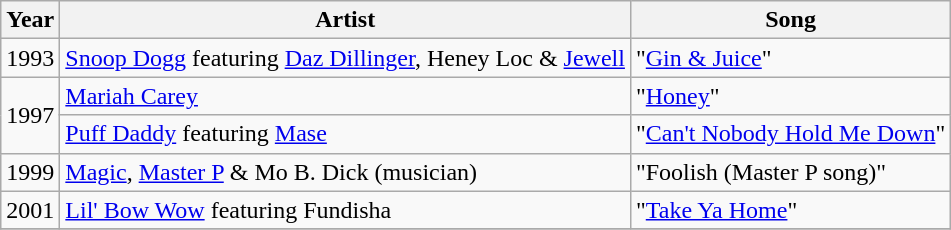<table class="wikitable sortable">
<tr>
<th>Year</th>
<th>Artist</th>
<th>Song</th>
</tr>
<tr>
<td>1993</td>
<td><a href='#'>Snoop Dogg</a> featuring <a href='#'>Daz Dillinger</a>, Heney Loc & <a href='#'>Jewell</a></td>
<td>"<a href='#'>Gin & Juice</a>"</td>
</tr>
<tr>
<td rowspan=2>1997</td>
<td><a href='#'>Mariah Carey</a></td>
<td>"<a href='#'>Honey</a>"</td>
</tr>
<tr>
<td><a href='#'>Puff Daddy</a> featuring <a href='#'>Mase</a></td>
<td>"<a href='#'>Can't Nobody Hold Me Down</a>"</td>
</tr>
<tr>
<td>1999</td>
<td><a href='#'>Magic</a>, <a href='#'>Master P</a> & Mo B. Dick (musician)</td>
<td>"Foolish (Master P song)"</td>
</tr>
<tr>
<td>2001</td>
<td><a href='#'>Lil' Bow Wow</a> featuring Fundisha</td>
<td>"<a href='#'>Take Ya Home</a>"</td>
</tr>
<tr>
</tr>
</table>
